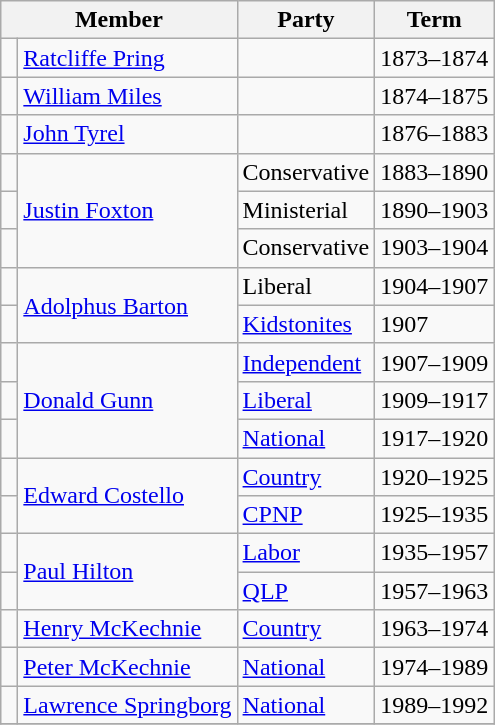<table class="wikitable">
<tr>
<th colspan="2">Member</th>
<th>Party</th>
<th>Term</th>
</tr>
<tr>
<td> </td>
<td><a href='#'>Ratcliffe Pring</a></td>
<td> </td>
<td>1873–1874</td>
</tr>
<tr>
<td> </td>
<td><a href='#'>William Miles</a></td>
<td> </td>
<td>1874–1875</td>
</tr>
<tr>
<td> </td>
<td><a href='#'>John Tyrel</a></td>
<td> </td>
<td>1876–1883</td>
</tr>
<tr>
<td> </td>
<td rowspan=3><a href='#'>Justin Foxton</a></td>
<td>Conservative</td>
<td>1883–1890</td>
</tr>
<tr>
<td> </td>
<td>Ministerial</td>
<td>1890–1903</td>
</tr>
<tr>
<td> </td>
<td>Conservative</td>
<td>1903–1904</td>
</tr>
<tr>
<td> </td>
<td rowspan=2><a href='#'>Adolphus Barton</a></td>
<td>Liberal</td>
<td>1904–1907</td>
</tr>
<tr>
<td> </td>
<td><a href='#'>Kidstonites</a></td>
<td>1907</td>
</tr>
<tr>
<td> </td>
<td rowspan=3><a href='#'>Donald Gunn</a></td>
<td><a href='#'>Independent</a></td>
<td>1907–1909</td>
</tr>
<tr>
<td> </td>
<td><a href='#'>Liberal</a></td>
<td>1909–1917</td>
</tr>
<tr>
<td> </td>
<td><a href='#'>National</a></td>
<td>1917–1920</td>
</tr>
<tr>
<td> </td>
<td rowspan="2"><a href='#'>Edward Costello</a></td>
<td><a href='#'>Country</a></td>
<td>1920–1925</td>
</tr>
<tr>
<td> </td>
<td><a href='#'>CPNP</a></td>
<td>1925–1935</td>
</tr>
<tr>
<td> </td>
<td rowspan="2"><a href='#'>Paul Hilton</a></td>
<td><a href='#'>Labor</a></td>
<td>1935–1957</td>
</tr>
<tr>
<td> </td>
<td><a href='#'>QLP</a></td>
<td>1957–1963</td>
</tr>
<tr>
<td> </td>
<td><a href='#'>Henry McKechnie</a></td>
<td><a href='#'>Country</a></td>
<td>1963–1974</td>
</tr>
<tr>
<td> </td>
<td><a href='#'>Peter McKechnie</a></td>
<td><a href='#'>National</a></td>
<td>1974–1989</td>
</tr>
<tr>
<td> </td>
<td><a href='#'>Lawrence Springborg</a></td>
<td><a href='#'>National</a></td>
<td>1989–1992</td>
</tr>
<tr>
</tr>
</table>
